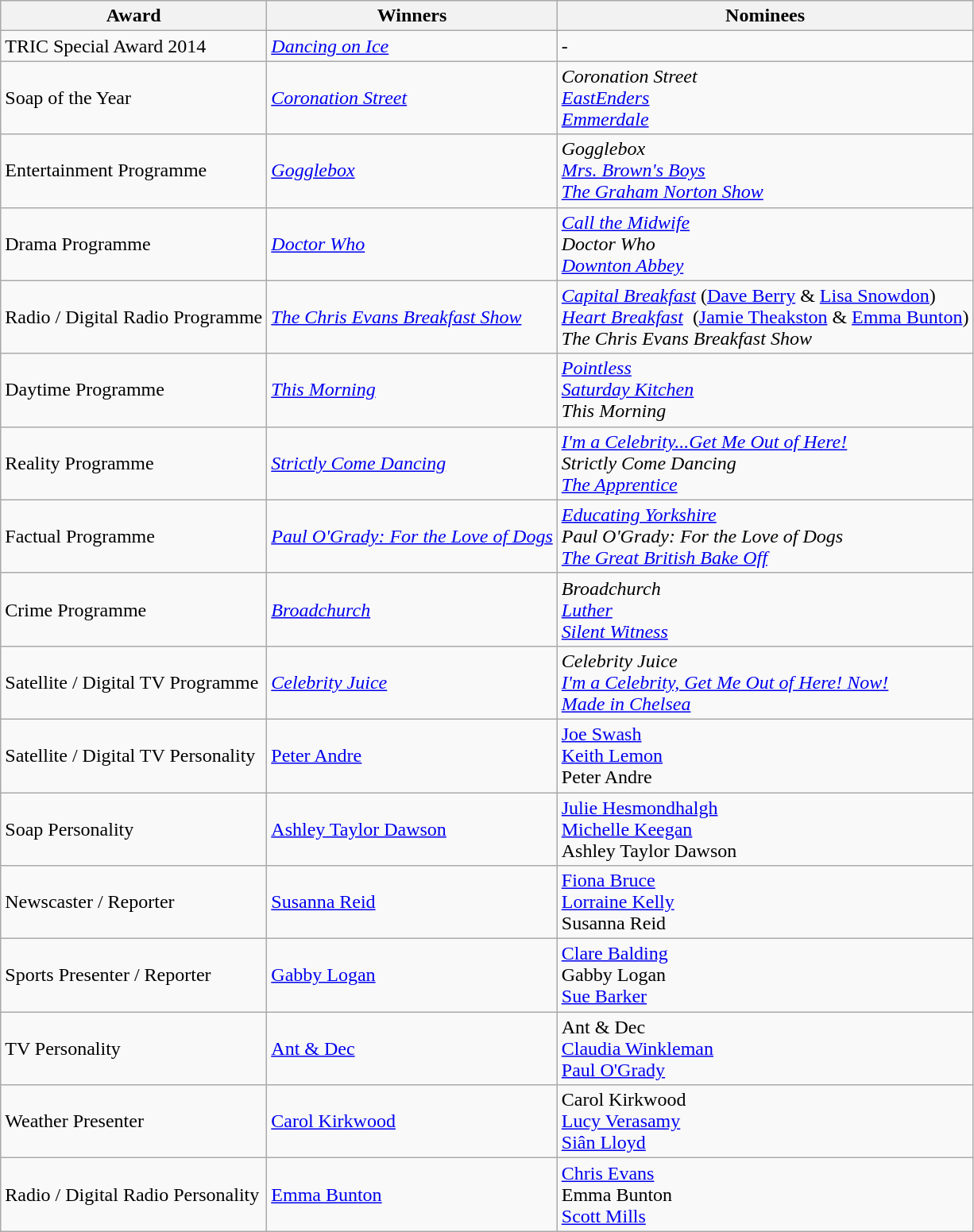<table class="wikitable">
<tr>
<th>Award</th>
<th>Winners</th>
<th>Nominees</th>
</tr>
<tr>
<td>TRIC Special Award 2014</td>
<td><em><a href='#'>Dancing on Ice</a></em></td>
<td>-</td>
</tr>
<tr>
<td>Soap of the Year</td>
<td><em><a href='#'>Coronation Street</a></em></td>
<td><em>Coronation Street <br><a href='#'>EastEnders</a> <br><a href='#'>Emmerdale</a></em></td>
</tr>
<tr>
<td>Entertainment Programme</td>
<td><em><a href='#'>Gogglebox</a></em></td>
<td><em>Gogglebox <br><a href='#'>Mrs. Brown's Boys</a> <br><a href='#'>The Graham Norton Show</a></em></td>
</tr>
<tr>
<td>Drama Programme</td>
<td><em><a href='#'>Doctor Who</a></em></td>
<td><em><a href='#'>Call the Midwife</a> <br>Doctor Who <br><a href='#'>Downton Abbey</a></em></td>
</tr>
<tr>
<td>Radio / Digital Radio Programme</td>
<td><em><a href='#'>The Chris Evans Breakfast Show</a></em></td>
<td><em><a href='#'>Capital Breakfast</a></em> (<a href='#'>Dave Berry</a> & <a href='#'>Lisa Snowdon</a>) <br><em><a href='#'>Heart Breakfast</a> </em> (<a href='#'>Jamie Theakston</a> & <a href='#'>Emma Bunton</a>) <br><em>The Chris Evans Breakfast Show</em></td>
</tr>
<tr>
<td>Daytime Programme</td>
<td><em><a href='#'>This Morning</a></em></td>
<td><em><a href='#'>Pointless</a> <br><a href='#'>Saturday Kitchen</a> <br>This Morning</em></td>
</tr>
<tr>
<td>Reality Programme</td>
<td><em><a href='#'>Strictly Come Dancing</a></em></td>
<td><em><a href='#'>I'm a Celebrity...Get Me Out of Here!</a> <br>Strictly Come Dancing <br><a href='#'>The Apprentice</a></em></td>
</tr>
<tr>
<td>Factual Programme</td>
<td><em><a href='#'>Paul O'Grady: For the Love of Dogs</a></em></td>
<td><em><a href='#'>Educating Yorkshire</a> <br>Paul O'Grady: For the Love of Dogs <br><a href='#'>The Great British Bake Off</a></em></td>
</tr>
<tr>
<td>Crime Programme</td>
<td><em><a href='#'>Broadchurch</a></em></td>
<td><em>Broadchurch <br><a href='#'>Luther</a> <br><a href='#'>Silent Witness</a></em></td>
</tr>
<tr>
<td>Satellite / Digital TV Programme</td>
<td><em><a href='#'>Celebrity Juice</a></em></td>
<td><em>Celebrity Juice <br><a href='#'>I'm a Celebrity, Get Me Out of Here! Now!</a> <br><a href='#'>Made in Chelsea</a></em></td>
</tr>
<tr>
<td>Satellite / Digital TV Personality</td>
<td><a href='#'>Peter Andre</a></td>
<td><a href='#'>Joe Swash</a> <br><a href='#'>Keith Lemon</a> <br>Peter Andre</td>
</tr>
<tr>
<td>Soap Personality</td>
<td><a href='#'>Ashley Taylor Dawson</a></td>
<td><a href='#'>Julie Hesmondhalgh</a> <br><a href='#'>Michelle Keegan</a> <br>Ashley Taylor Dawson</td>
</tr>
<tr>
<td>Newscaster / Reporter</td>
<td><a href='#'>Susanna Reid</a></td>
<td><a href='#'>Fiona Bruce</a> <br><a href='#'>Lorraine Kelly</a> <br>Susanna Reid</td>
</tr>
<tr>
<td>Sports Presenter / Reporter</td>
<td><a href='#'>Gabby Logan</a></td>
<td><a href='#'>Clare Balding</a> <br>Gabby Logan <br><a href='#'>Sue Barker</a></td>
</tr>
<tr>
<td>TV Personality</td>
<td><a href='#'>Ant & Dec</a></td>
<td>Ant & Dec <br><a href='#'>Claudia Winkleman</a> <br><a href='#'>Paul O'Grady</a></td>
</tr>
<tr>
<td>Weather Presenter</td>
<td><a href='#'>Carol Kirkwood</a></td>
<td>Carol Kirkwood <br><a href='#'>Lucy Verasamy</a> <br><a href='#'>Siân Lloyd</a></td>
</tr>
<tr>
<td>Radio / Digital Radio Personality</td>
<td><a href='#'>Emma Bunton</a></td>
<td><a href='#'>Chris Evans</a> <br>Emma Bunton <br><a href='#'>Scott Mills</a></td>
</tr>
</table>
